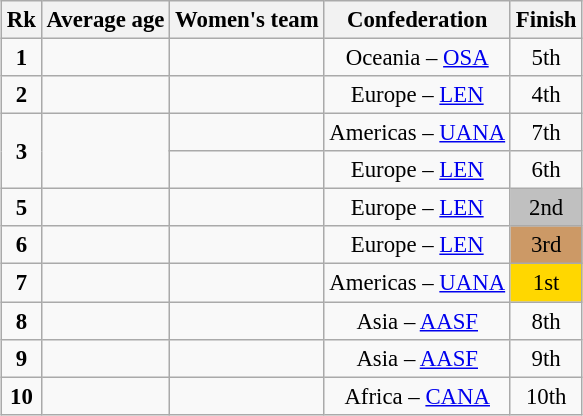<table class="wikitable sortable" style="text-align: center; font-size: 95%; margin-left: 1em;">
<tr>
<th>Rk</th>
<th>Average age</th>
<th>Women's team</th>
<th>Confederation</th>
<th>Finish</th>
</tr>
<tr>
<td><strong>1</strong></td>
<td style="text-align: left;"></td>
<td style="text-align: left;"></td>
<td>Oceania – <a href='#'>OSA</a></td>
<td>5th</td>
</tr>
<tr>
<td><strong>2</strong></td>
<td style="text-align: left;"></td>
<td style="text-align: left;"></td>
<td>Europe – <a href='#'>LEN</a></td>
<td>4th</td>
</tr>
<tr>
<td rowspan="2"><strong>3</strong></td>
<td rowspan="2" style="text-align: left;"></td>
<td style="text-align: left;"></td>
<td>Americas – <a href='#'>UANA</a></td>
<td>7th</td>
</tr>
<tr>
<td style="text-align: left;"></td>
<td>Europe – <a href='#'>LEN</a></td>
<td>6th</td>
</tr>
<tr>
<td><strong>5</strong></td>
<td style="text-align: left;"></td>
<td style="text-align: left;"></td>
<td>Europe – <a href='#'>LEN</a></td>
<td style="background-color: silver;">2nd</td>
</tr>
<tr>
<td><strong>6</strong></td>
<td style="text-align: left;"></td>
<td style="text-align: left;"></td>
<td>Europe – <a href='#'>LEN</a></td>
<td style="background-color: #cc9966;">3rd</td>
</tr>
<tr>
<td><strong>7</strong></td>
<td style="text-align: left;"></td>
<td style="text-align: left;"></td>
<td>Americas – <a href='#'>UANA</a></td>
<td style="background-color: gold;">1st</td>
</tr>
<tr>
<td><strong>8</strong></td>
<td style="text-align: left;"></td>
<td style="text-align: left;"></td>
<td>Asia – <a href='#'>AASF</a></td>
<td>8th</td>
</tr>
<tr>
<td><strong>9</strong></td>
<td style="text-align: left;"></td>
<td style="text-align: left;"></td>
<td>Asia – <a href='#'>AASF</a></td>
<td>9th</td>
</tr>
<tr>
<td><strong>10</strong></td>
<td style="text-align: left;"></td>
<td style="text-align: left;"></td>
<td>Africa – <a href='#'>CANA</a></td>
<td>10th</td>
</tr>
</table>
